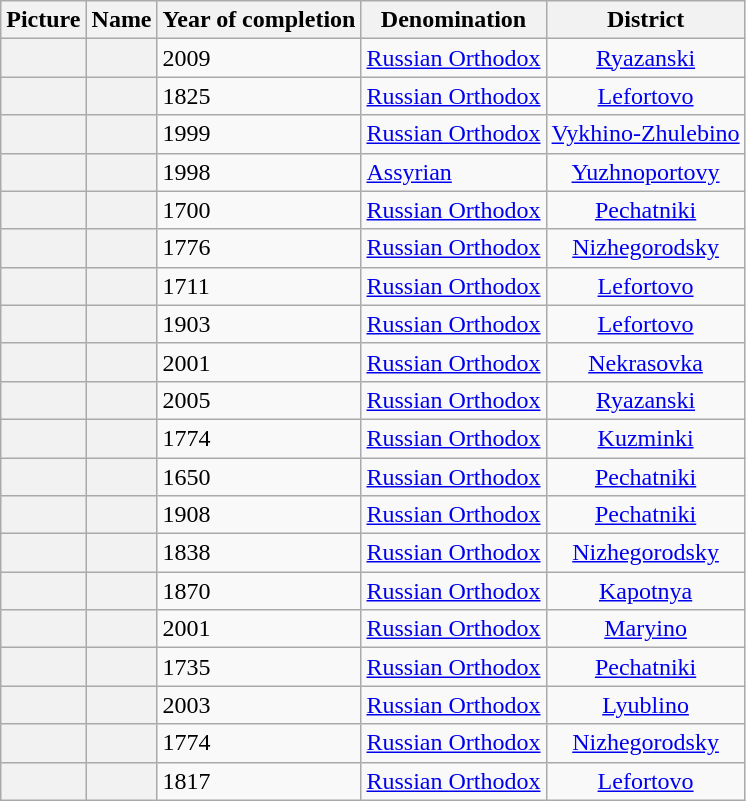<table class="wikitable sortable plainrowheaders">
<tr>
<th scope="col" class="unsortable">Picture</th>
<th scope="col">Name</th>
<th scope="col">Year of completion</th>
<th scope="col">Denomination</th>
<th scope="col">District</th>
</tr>
<tr>
<th scope="row"></th>
<th scope="row"><br><small></small></th>
<td>2009</td>
<td><a href='#'>Russian Orthodox</a></td>
<td style="text-align:center;"><a href='#'>Ryazanski</a><br></td>
</tr>
<tr>
<th scope="row"></th>
<th scope="row"><br><small></small></th>
<td>1825</td>
<td><a href='#'>Russian Orthodox</a></td>
<td style="text-align:center;"><a href='#'>Lefortovo</a><br></td>
</tr>
<tr>
<th scope="row"></th>
<th scope="row"><br><small></small></th>
<td>1999</td>
<td><a href='#'>Russian Orthodox</a></td>
<td style="text-align:center;"><a href='#'>Vykhino-Zhulebino</a><br></td>
</tr>
<tr>
<th scope="row"></th>
<th scope="row"><br><small></small></th>
<td>1998</td>
<td><a href='#'>Assyrian</a></td>
<td style="text-align:center;"><a href='#'>Yuzhnoportovy</a><br></td>
</tr>
<tr>
<th scope="row"></th>
<th scope="row"><br><small></small></th>
<td>1700</td>
<td><a href='#'>Russian Orthodox</a></td>
<td style="text-align:center;"><a href='#'>Pechatniki</a><br></td>
</tr>
<tr>
<th scope="row"></th>
<th scope="row"><br><small></small></th>
<td>1776</td>
<td><a href='#'>Russian Orthodox</a></td>
<td style="text-align:center;"><a href='#'>Nizhegorodsky</a><br></td>
</tr>
<tr>
<th scope="row"></th>
<th scope="row"><br><small></small></th>
<td>1711</td>
<td><a href='#'>Russian Orthodox</a></td>
<td style="text-align:center;"><a href='#'>Lefortovo</a><br></td>
</tr>
<tr>
<th scope="row"></th>
<th scope="row"><br><small></small></th>
<td>1903</td>
<td><a href='#'>Russian Orthodox</a></td>
<td style="text-align:center;"><a href='#'>Lefortovo</a><br></td>
</tr>
<tr>
<th scope="row"></th>
<th scope="row"><br><small></small></th>
<td>2001</td>
<td><a href='#'>Russian Orthodox</a></td>
<td style="text-align:center;"><a href='#'>Nekrasovka</a><br></td>
</tr>
<tr>
<th scope="row"></th>
<th scope="row"><br><small></small></th>
<td>2005</td>
<td><a href='#'>Russian Orthodox</a></td>
<td style="text-align:center;"><a href='#'>Ryazanski</a><br></td>
</tr>
<tr>
<th scope="row"></th>
<th scope="row"><br><small></small></th>
<td>1774</td>
<td><a href='#'>Russian Orthodox</a></td>
<td style="text-align:center;"><a href='#'>Kuzminki</a><br></td>
</tr>
<tr>
<th scope="row"></th>
<th scope="row"><br><small></small></th>
<td>1650</td>
<td><a href='#'>Russian Orthodox</a></td>
<td style="text-align:center;"><a href='#'>Pechatniki</a><br></td>
</tr>
<tr>
<th scope="row"></th>
<th scope="row"><br><small></small></th>
<td>1908</td>
<td><a href='#'>Russian Orthodox</a></td>
<td style="text-align:center;"><a href='#'>Pechatniki</a><br></td>
</tr>
<tr>
<th scope="row"></th>
<th scope="row"><br><small></small></th>
<td>1838</td>
<td><a href='#'>Russian Orthodox</a></td>
<td style="text-align:center;"><a href='#'>Nizhegorodsky</a><br></td>
</tr>
<tr>
<th scope="row"></th>
<th scope="row"><br><small></small></th>
<td>1870</td>
<td><a href='#'>Russian Orthodox</a></td>
<td style="text-align:center;"><a href='#'>Kapotnya</a><br></td>
</tr>
<tr>
<th scope="row"></th>
<th scope="row"><br><small></small></th>
<td>2001</td>
<td><a href='#'>Russian Orthodox</a></td>
<td style="text-align:center;"><a href='#'>Maryino</a><br></td>
</tr>
<tr>
<th scope="row"></th>
<th scope="row"><br><small></small></th>
<td>1735</td>
<td><a href='#'>Russian Orthodox</a></td>
<td style="text-align:center;"><a href='#'>Pechatniki</a><br></td>
</tr>
<tr>
<th scope="row"></th>
<th scope="row"><br><small></small></th>
<td>2003</td>
<td><a href='#'>Russian Orthodox</a></td>
<td style="text-align:center;"><a href='#'>Lyublino</a><br></td>
</tr>
<tr>
<th scope="row"></th>
<th scope="row"><br><small></small></th>
<td>1774</td>
<td><a href='#'>Russian Orthodox</a></td>
<td style="text-align:center;"><a href='#'>Nizhegorodsky</a><br></td>
</tr>
<tr>
<th scope="row"></th>
<th scope="row"><br><small></small></th>
<td>1817</td>
<td><a href='#'>Russian Orthodox</a></td>
<td style="text-align:center;"><a href='#'>Lefortovo</a><br></td>
</tr>
</table>
